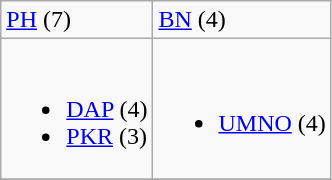<table class="wikitable">
<tr>
<td> <a href='#'>PH</a> (7)</td>
<td> <a href='#'>BN</a> (4)</td>
</tr>
<tr>
<td><br><ul><li> <a href='#'>DAP</a> (4)</li><li> <a href='#'>PKR</a> (3)</li></ul></td>
<td><br><ul><li> <a href='#'>UMNO</a> (4)</li></ul></td>
</tr>
<tr>
</tr>
</table>
